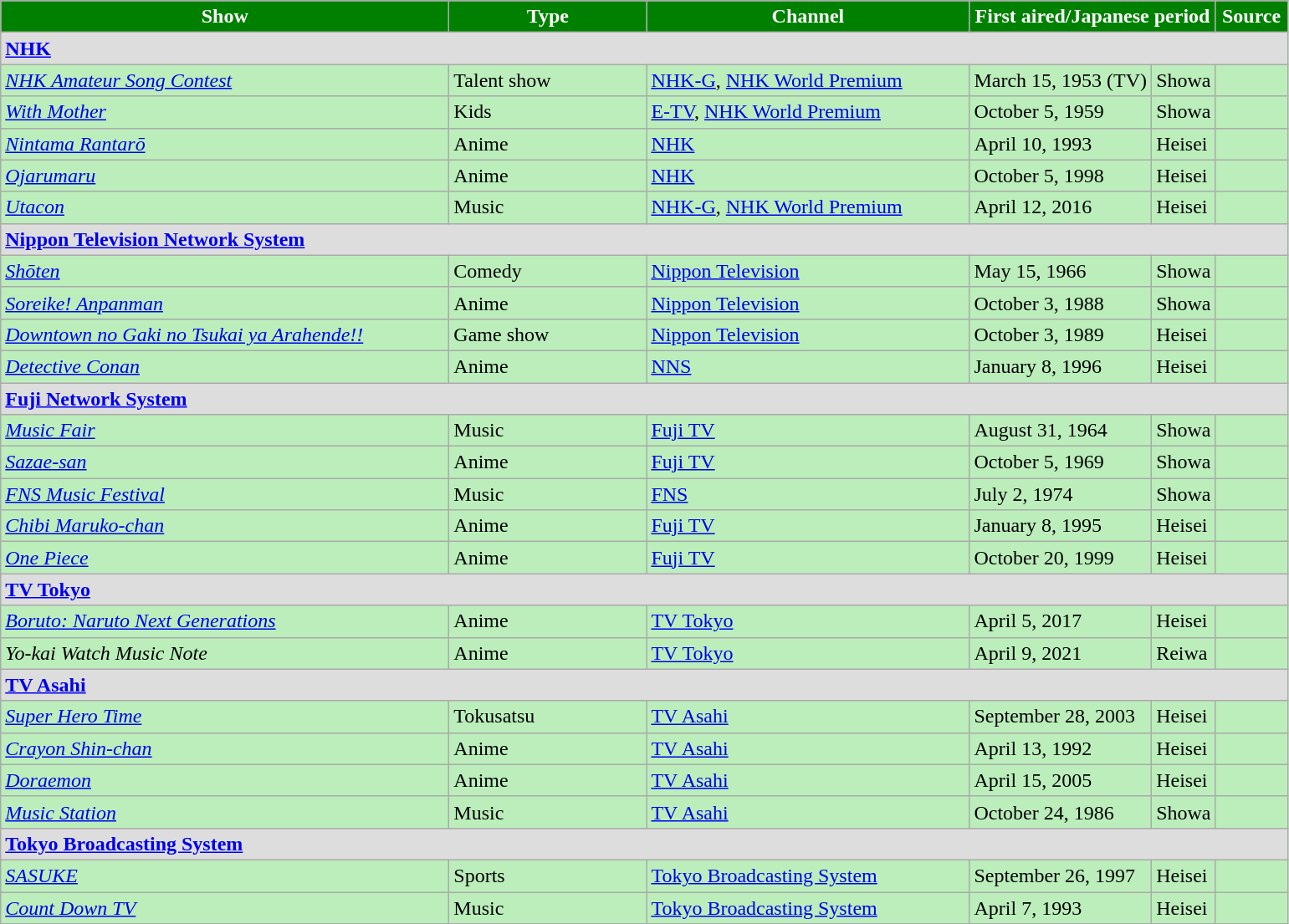<table class="wikitable" style="background:#BEB">
<tr>
<th style="background:green; color:white; width:350px;">Show</th>
<th style="background:green; color:white; width:150px;">Type</th>
<th style="background:green; color:white; width:250px;">Channel</th>
<th colspan="2"  style="background:green; color:white; width:150px;">First aired/Japanese period</th>
<th style="background:green; color:white; width:50px;">Source</th>
</tr>
<tr>
<td colspan="6" style="background:#DDD;"> <strong><a href='#'>NHK</a></strong></td>
</tr>
<tr>
<td><em><a href='#'>NHK Amateur Song Contest</a></em></td>
<td>Talent show</td>
<td><a href='#'>NHK-G</a>, <a href='#'>NHK World Premium</a></td>
<td>March 15, 1953 (TV)</td>
<td>Showa</td>
<td></td>
</tr>
<tr>
<td><em><a href='#'>With Mother</a></em></td>
<td>Kids</td>
<td><a href='#'>E-TV</a>, <a href='#'>NHK World Premium</a></td>
<td>October 5, 1959</td>
<td>Showa</td>
<td></td>
</tr>
<tr>
<td><em><a href='#'>Nintama Rantarō</a></em></td>
<td>Anime</td>
<td><a href='#'>NHK</a></td>
<td>April 10, 1993</td>
<td>Heisei</td>
<td></td>
</tr>
<tr>
<td><em><a href='#'>Ojarumaru</a></em></td>
<td>Anime</td>
<td><a href='#'>NHK</a></td>
<td>October 5, 1998</td>
<td>Heisei</td>
<td></td>
</tr>
<tr>
<td><em><a href='#'>Utacon</a></em></td>
<td>Music</td>
<td><a href='#'>NHK-G</a>, <a href='#'>NHK World Premium</a></td>
<td>April 12, 2016</td>
<td>Heisei</td>
<td></td>
</tr>
<tr>
<td colspan="6" style="background:#DDD;"> <strong><a href='#'>Nippon Television Network System</a></strong></td>
</tr>
<tr>
<td><em><a href='#'>Shōten</a></em></td>
<td>Comedy</td>
<td><a href='#'>Nippon Television</a></td>
<td>May 15, 1966</td>
<td>Showa</td>
<td></td>
</tr>
<tr>
<td><em><a href='#'>Soreike! Anpanman</a></em></td>
<td>Anime</td>
<td><a href='#'>Nippon Television</a></td>
<td>October 3, 1988</td>
<td>Showa</td>
<td></td>
</tr>
<tr>
<td><em><a href='#'>Downtown no Gaki no Tsukai ya Arahende!!</a></em></td>
<td>Game show</td>
<td><a href='#'>Nippon Television</a></td>
<td>October 3, 1989</td>
<td>Heisei</td>
<td></td>
</tr>
<tr>
<td><em><a href='#'>Detective Conan</a></em></td>
<td>Anime</td>
<td><a href='#'>NNS</a></td>
<td>January 8, 1996</td>
<td>Heisei</td>
<td></td>
</tr>
<tr>
<td colspan="6" style="background:#DDD;"><strong> <a href='#'>Fuji Network System</a></strong></td>
</tr>
<tr>
<td><em><a href='#'>Music Fair</a></em></td>
<td>Music</td>
<td><a href='#'>Fuji TV</a></td>
<td>August 31, 1964</td>
<td>Showa</td>
<td></td>
</tr>
<tr>
<td><em><a href='#'>Sazae-san</a></em></td>
<td>Anime</td>
<td><a href='#'>Fuji TV</a></td>
<td>October 5, 1969</td>
<td>Showa</td>
<td></td>
</tr>
<tr>
<td><em><a href='#'>FNS Music Festival</a></em></td>
<td>Music</td>
<td><a href='#'>FNS</a></td>
<td>July 2, 1974</td>
<td>Showa</td>
<td></td>
</tr>
<tr>
<td><em><a href='#'>Chibi Maruko-chan</a></em></td>
<td>Anime</td>
<td><a href='#'>Fuji TV</a></td>
<td>January 8, 1995</td>
<td>Heisei</td>
<td></td>
</tr>
<tr>
<td><em><a href='#'>One Piece</a></em></td>
<td>Anime</td>
<td><a href='#'>Fuji TV</a></td>
<td>October 20, 1999</td>
<td>Heisei</td>
<td></td>
</tr>
<tr>
<td colspan="6" style="background:#DDD;"> <strong><a href='#'>TV Tokyo</a></strong></td>
</tr>
<tr>
<td><em><a href='#'>Boruto: Naruto Next Generations</a></em></td>
<td>Anime</td>
<td><a href='#'>TV Tokyo</a></td>
<td>April 5, 2017</td>
<td>Heisei</td>
<td></td>
</tr>
<tr>
<td><em>Yo-kai Watch Music Note</em></td>
<td>Anime</td>
<td><a href='#'>TV Tokyo</a></td>
<td>April 9, 2021</td>
<td>Reiwa</td>
<td></td>
</tr>
<tr>
<td colspan="6" style="background:#DDD;"> <strong><a href='#'>TV Asahi</a></strong></td>
</tr>
<tr>
<td><em><a href='#'>Super Hero Time</a></em></td>
<td>Tokusatsu</td>
<td><a href='#'>TV Asahi</a></td>
<td>September 28, 2003</td>
<td>Heisei</td>
<td></td>
</tr>
<tr>
<td><em><a href='#'>Crayon Shin-chan</a></em></td>
<td>Anime</td>
<td><a href='#'>TV Asahi</a></td>
<td>April 13, 1992</td>
<td>Heisei</td>
<td></td>
</tr>
<tr>
<td><em><a href='#'>Doraemon</a></em></td>
<td>Anime</td>
<td><a href='#'>TV Asahi</a></td>
<td>April 15, 2005</td>
<td>Heisei</td>
<td></td>
</tr>
<tr>
<td><em><a href='#'>Music Station</a></em></td>
<td>Music</td>
<td><a href='#'>TV Asahi</a></td>
<td>October 24, 1986</td>
<td>Showa</td>
<td></td>
</tr>
<tr>
<td colspan="6" style="background:#DDD;"> <strong><a href='#'>Tokyo Broadcasting System</a></strong></td>
</tr>
<tr>
<td><em><a href='#'>SASUKE</a></em></td>
<td>Sports</td>
<td><a href='#'>Tokyo Broadcasting System</a></td>
<td>September 26, 1997</td>
<td>Heisei</td>
<td></td>
</tr>
<tr>
<td><em><a href='#'>Count Down TV</a></em></td>
<td>Music</td>
<td><a href='#'>Tokyo Broadcasting System</a></td>
<td>April 7, 1993</td>
<td>Heisei</td>
<td></td>
</tr>
</table>
